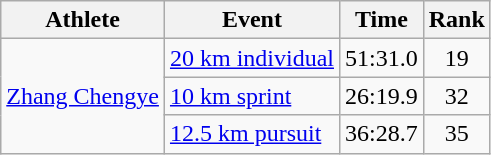<table class="wikitable">
<tr>
<th>Athlete</th>
<th>Event</th>
<th>Time</th>
<th>Rank</th>
</tr>
<tr>
<td rowspan=3><a href='#'>Zhang Chengye</a></td>
<td><a href='#'>20 km individual</a></td>
<td align=center>51:31.0</td>
<td align=center>19</td>
</tr>
<tr>
<td><a href='#'>10 km sprint</a></td>
<td align=center>26:19.9</td>
<td align=center>32</td>
</tr>
<tr>
<td><a href='#'>12.5 km pursuit</a></td>
<td align=center>36:28.7</td>
<td align=center>35</td>
</tr>
</table>
